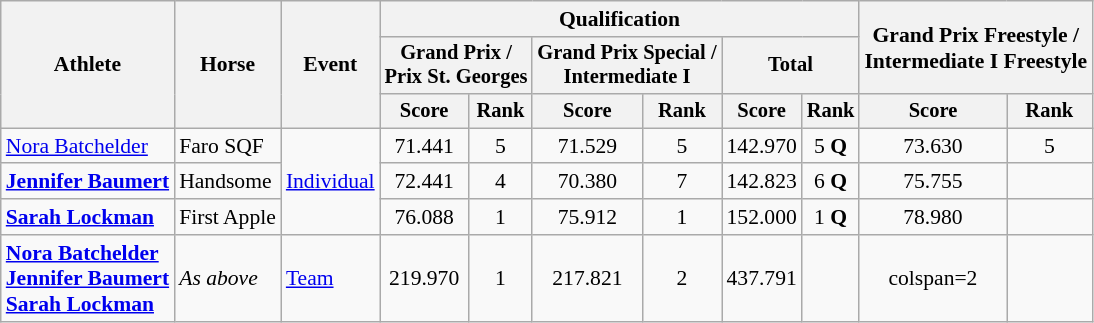<table class=wikitable style=font-size:90%;text-align:center>
<tr>
<th rowspan=3>Athlete</th>
<th rowspan=3>Horse</th>
<th rowspan=3>Event</th>
<th colspan=6>Qualification</th>
<th colspan=2 rowspan=2>Grand Prix Freestyle /<br>Intermediate I Freestyle</th>
</tr>
<tr style=font-size:95%>
<th colspan=2>Grand Prix /<br>Prix St. Georges</th>
<th colspan=2>Grand Prix Special /<br>Intermediate I</th>
<th colspan=2>Total</th>
</tr>
<tr style=font-size:95%>
<th>Score</th>
<th>Rank</th>
<th>Score</th>
<th>Rank</th>
<th>Score</th>
<th>Rank</th>
<th>Score</th>
<th>Rank</th>
</tr>
<tr>
<td align=left><a href='#'>Nora Batchelder</a></td>
<td align=left>Faro SQF</td>
<td align=left rowspan=3><a href='#'>Individual</a></td>
<td>71.441</td>
<td>5</td>
<td>71.529</td>
<td>5</td>
<td>142.970</td>
<td>5 <strong>Q</strong></td>
<td>73.630</td>
<td>5</td>
</tr>
<tr>
<td align=left><strong><a href='#'>Jennifer Baumert</a></strong></td>
<td align=left>Handsome</td>
<td>72.441</td>
<td>4</td>
<td>70.380</td>
<td>7</td>
<td>142.823</td>
<td>6 <strong>Q</strong></td>
<td>75.755</td>
<td></td>
</tr>
<tr>
<td align=left><strong><a href='#'>Sarah Lockman</a></strong></td>
<td align=left>First Apple</td>
<td>76.088</td>
<td>1</td>
<td>75.912</td>
<td>1</td>
<td>152.000</td>
<td>1 <strong>Q</strong></td>
<td>78.980</td>
<td></td>
</tr>
<tr>
<td align=left><strong><a href='#'>Nora Batchelder</a><br><a href='#'>Jennifer Baumert</a><br><a href='#'>Sarah Lockman</a></strong></td>
<td align=left><em>As above</em></td>
<td align=left><a href='#'>Team</a></td>
<td>219.970</td>
<td>1</td>
<td>217.821</td>
<td>2</td>
<td>437.791</td>
<td></td>
<td>colspan=2 </td>
</tr>
</table>
